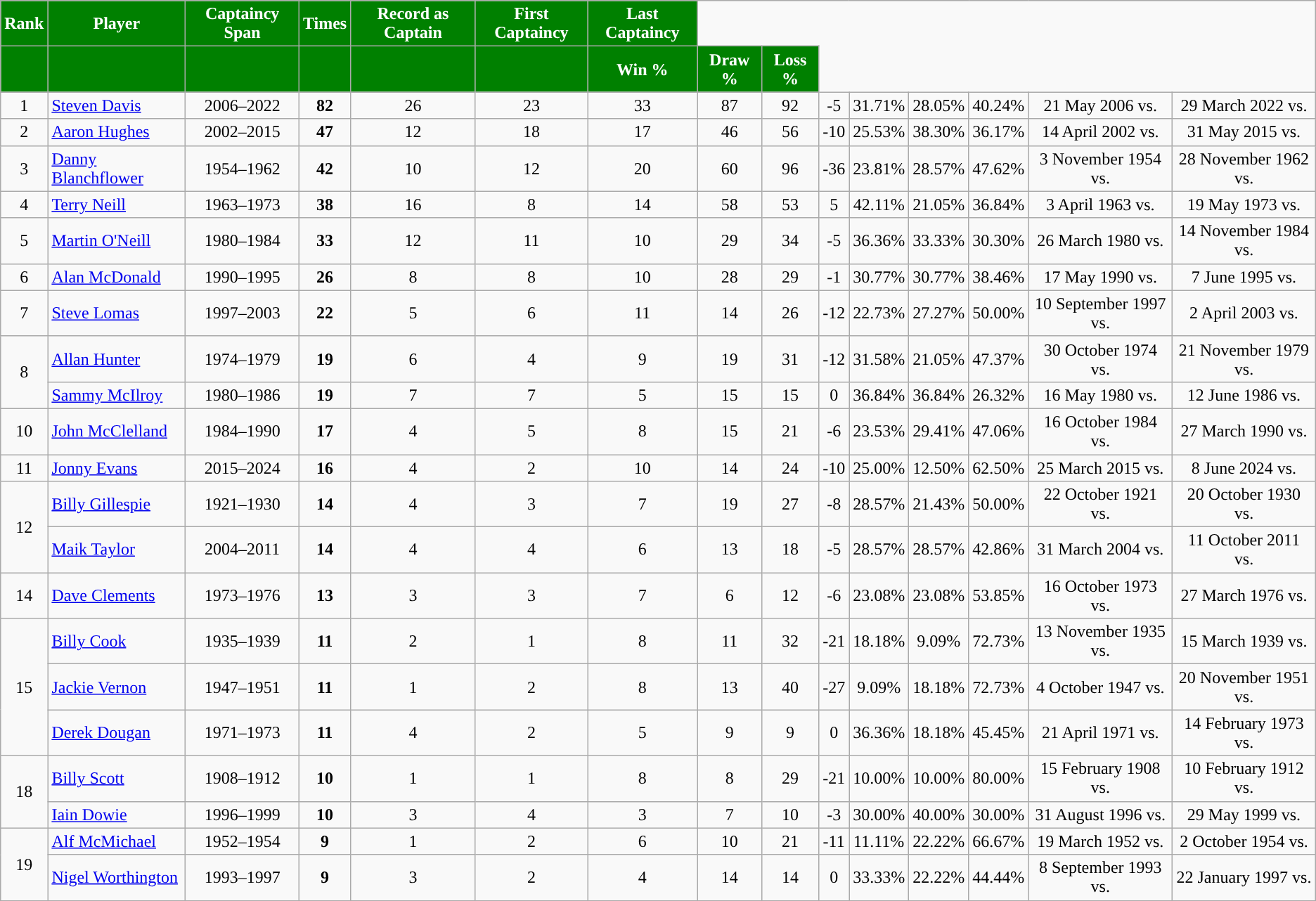<table class="wikitable sortable" style="text-align:center;">
<tr>
<th style="background-color:#008000; color:white; ">Rank</th>
<th style="background-color:#008000; color:white; ">Player</th>
<th style="background-color:#008000; color:white; ">Captaincy Span</th>
<th style="background-color:#008000; color:white; ">Times</th>
<th style="background-color:#008000; color:white; ">Record as Captain</th>
<th style="background-color:#008000; color:white; ">First Captaincy</th>
<th style="background-color:#008000; color:white; ">Last Captaincy</th>
</tr>
<tr>
<th style="background-color:#008000; color:white; "></th>
<th style="background-color:#008000; color:white; "></th>
<th style="background-color:#008000; color:white; "></th>
<th style="background-color:#008000; color:white; "></th>
<th style="background-color:#008000; color:white; "></th>
<th style="background-color:#008000; color:white; "></th>
<th style="background-color:#008000; color:white; ">Win %</th>
<th style="background-color:#008000; color:white; ">Draw %</th>
<th style="background-color:#008000; color:white; ">Loss %</th>
</tr>
<tr>
<td>1</td>
<td align="left"><a href='#'>Steven Davis</a></td>
<td>2006–2022</td>
<td><strong>82</strong></td>
<td>26</td>
<td>23</td>
<td>33</td>
<td>87</td>
<td>92</td>
<td>-5</td>
<td>31.71%</td>
<td>28.05%</td>
<td>40.24%</td>
<td>21 May 2006 vs. </td>
<td>29 March 2022 vs. </td>
</tr>
<tr>
<td>2</td>
<td align="left"><a href='#'>Aaron Hughes</a></td>
<td>2002–2015</td>
<td><strong>47</strong></td>
<td>12</td>
<td>18</td>
<td>17</td>
<td>46</td>
<td>56</td>
<td>-10</td>
<td>25.53%</td>
<td>38.30%</td>
<td>36.17%</td>
<td>14 April 2002 vs. </td>
<td>31 May 2015 vs. </td>
</tr>
<tr>
<td>3</td>
<td align="left"><a href='#'>Danny Blanchflower</a></td>
<td>1954–1962</td>
<td><strong>42</strong></td>
<td>10</td>
<td>12</td>
<td>20</td>
<td>60</td>
<td>96</td>
<td>-36</td>
<td>23.81%</td>
<td>28.57%</td>
<td>47.62%</td>
<td>3 November 1954 vs. </td>
<td>28 November 1962 vs. </td>
</tr>
<tr>
<td>4</td>
<td align="left"><a href='#'>Terry Neill</a></td>
<td>1963–1973</td>
<td><strong>38</strong></td>
<td>16</td>
<td>8</td>
<td>14</td>
<td>58</td>
<td>53</td>
<td>5</td>
<td>42.11%</td>
<td>21.05%</td>
<td>36.84%</td>
<td>3 April 1963 vs. </td>
<td>19 May 1973 vs. </td>
</tr>
<tr>
<td>5</td>
<td align="left"><a href='#'>Martin O'Neill</a></td>
<td>1980–1984</td>
<td><strong>33</strong></td>
<td>12</td>
<td>11</td>
<td>10</td>
<td>29</td>
<td>34</td>
<td>-5</td>
<td>36.36%</td>
<td>33.33%</td>
<td>30.30%</td>
<td>26 March 1980 vs. </td>
<td>14 November 1984 vs. </td>
</tr>
<tr>
<td>6</td>
<td align="left"><a href='#'>Alan McDonald</a></td>
<td>1990–1995</td>
<td><strong>26</strong></td>
<td>8</td>
<td>8</td>
<td>10</td>
<td>28</td>
<td>29</td>
<td>-1</td>
<td>30.77%</td>
<td>30.77%</td>
<td>38.46%</td>
<td>17 May 1990 vs. </td>
<td>7 June 1995 vs. </td>
</tr>
<tr>
<td>7</td>
<td align="left"><a href='#'>Steve Lomas</a></td>
<td>1997–2003</td>
<td><strong>22</strong></td>
<td>5</td>
<td>6</td>
<td>11</td>
<td>14</td>
<td>26</td>
<td>-12</td>
<td>22.73%</td>
<td>27.27%</td>
<td>50.00%</td>
<td>10 September 1997 vs. </td>
<td>2 April 2003 vs. </td>
</tr>
<tr>
<td rowspan=2>8</td>
<td align="left"><a href='#'>Allan Hunter</a></td>
<td>1974–1979</td>
<td><strong>19</strong></td>
<td>6</td>
<td>4</td>
<td>9</td>
<td>19</td>
<td>31</td>
<td>-12</td>
<td>31.58%</td>
<td>21.05%</td>
<td>47.37%</td>
<td>30 October 1974 vs. </td>
<td>21 November 1979 vs. </td>
</tr>
<tr>
<td align="left"><a href='#'>Sammy McIlroy</a></td>
<td>1980–1986</td>
<td><strong>19</strong></td>
<td>7</td>
<td>7</td>
<td>5</td>
<td>15</td>
<td>15</td>
<td>0</td>
<td>36.84%</td>
<td>36.84%</td>
<td>26.32%</td>
<td>16 May 1980 vs. </td>
<td>12 June 1986 vs. </td>
</tr>
<tr>
<td>10</td>
<td align="left"><a href='#'>John McClelland</a></td>
<td>1984–1990</td>
<td><strong>17</strong></td>
<td>4</td>
<td>5</td>
<td>8</td>
<td>15</td>
<td>21</td>
<td>-6</td>
<td>23.53%</td>
<td>29.41%</td>
<td>47.06%</td>
<td>16 October 1984 vs. </td>
<td>27 March 1990 vs. </td>
</tr>
<tr>
<td>11</td>
<td align="left"><a href='#'>Jonny Evans</a></td>
<td>2015–2024</td>
<td><strong>16</strong></td>
<td>4</td>
<td>2</td>
<td>10</td>
<td>14</td>
<td>24</td>
<td>-10</td>
<td>25.00%</td>
<td>12.50%</td>
<td>62.50%</td>
<td>25 March 2015 vs. </td>
<td>8 June 2024 vs. </td>
</tr>
<tr>
<td rowspan=2>12</td>
<td align="left"><a href='#'>Billy Gillespie</a></td>
<td>1921–1930</td>
<td><strong>14</strong></td>
<td>4</td>
<td>3</td>
<td>7</td>
<td>19</td>
<td>27</td>
<td>-8</td>
<td>28.57%</td>
<td>21.43%</td>
<td>50.00%</td>
<td>22 October 1921 vs. </td>
<td>20 October 1930 vs. </td>
</tr>
<tr>
<td align="left"><a href='#'>Maik Taylor</a></td>
<td>2004–2011</td>
<td><strong>14</strong></td>
<td>4</td>
<td>4</td>
<td>6</td>
<td>13</td>
<td>18</td>
<td>-5</td>
<td>28.57%</td>
<td>28.57%</td>
<td>42.86%</td>
<td>31 March 2004 vs. </td>
<td>11 October 2011 vs. </td>
</tr>
<tr>
<td>14</td>
<td align="left"><a href='#'>Dave Clements</a></td>
<td>1973–1976</td>
<td><strong>13</strong></td>
<td>3</td>
<td>3</td>
<td>7</td>
<td>6</td>
<td>12</td>
<td>-6</td>
<td>23.08%</td>
<td>23.08%</td>
<td>53.85%</td>
<td>16 October 1973 vs. </td>
<td>27 March 1976 vs. </td>
</tr>
<tr>
<td rowspan=3>15</td>
<td align="left"><a href='#'>Billy Cook</a></td>
<td>1935–1939</td>
<td><strong>11</strong></td>
<td>2</td>
<td>1</td>
<td>8</td>
<td>11</td>
<td>32</td>
<td>-21</td>
<td>18.18%</td>
<td>9.09%</td>
<td>72.73%</td>
<td>13 November 1935 vs. </td>
<td>15 March 1939 vs. </td>
</tr>
<tr>
<td align="left"><a href='#'>Jackie Vernon</a></td>
<td>1947–1951</td>
<td><strong>11</strong></td>
<td>1</td>
<td>2</td>
<td>8</td>
<td>13</td>
<td>40</td>
<td>-27</td>
<td>9.09%</td>
<td>18.18%</td>
<td>72.73%</td>
<td>4 October 1947 vs. </td>
<td>20 November 1951 vs. </td>
</tr>
<tr>
<td align="left"><a href='#'>Derek Dougan</a></td>
<td>1971–1973</td>
<td><strong>11</strong></td>
<td>4</td>
<td>2</td>
<td>5</td>
<td>9</td>
<td>9</td>
<td>0</td>
<td>36.36%</td>
<td>18.18%</td>
<td>45.45%</td>
<td>21 April 1971 vs. </td>
<td>14 February 1973 vs. </td>
</tr>
<tr>
<td rowspan=2>18</td>
<td align="left"><a href='#'>Billy Scott</a></td>
<td>1908–1912</td>
<td><strong>10</strong></td>
<td>1</td>
<td>1</td>
<td>8</td>
<td>8</td>
<td>29</td>
<td>-21</td>
<td>10.00%</td>
<td>10.00%</td>
<td>80.00%</td>
<td>15 February 1908 vs. </td>
<td>10 February 1912 vs. </td>
</tr>
<tr>
<td align="left"><a href='#'>Iain Dowie</a></td>
<td>1996–1999</td>
<td><strong>10</strong></td>
<td>3</td>
<td>4</td>
<td>3</td>
<td>7</td>
<td>10</td>
<td>-3</td>
<td>30.00%</td>
<td>40.00%</td>
<td>30.00%</td>
<td>31 August 1996 vs. </td>
<td>29 May 1999 vs. </td>
</tr>
<tr>
<td rowspan=2>19</td>
<td align="left"><a href='#'>Alf McMichael</a></td>
<td>1952–1954</td>
<td><strong>9</strong></td>
<td>1</td>
<td>2</td>
<td>6</td>
<td>10</td>
<td>21</td>
<td>-11</td>
<td>11.11%</td>
<td>22.22%</td>
<td>66.67%</td>
<td>19 March 1952 vs. </td>
<td>2 October 1954 vs. </td>
</tr>
<tr>
<td align="left"><a href='#'>Nigel Worthington</a></td>
<td>1993–1997</td>
<td><strong>9</strong></td>
<td>3</td>
<td>2</td>
<td>4</td>
<td>14</td>
<td>14</td>
<td>0</td>
<td>33.33%</td>
<td>22.22%</td>
<td>44.44%</td>
<td>8 September 1993 vs. </td>
<td>22 January 1997 vs. </td>
</tr>
<tr>
</tr>
</table>
